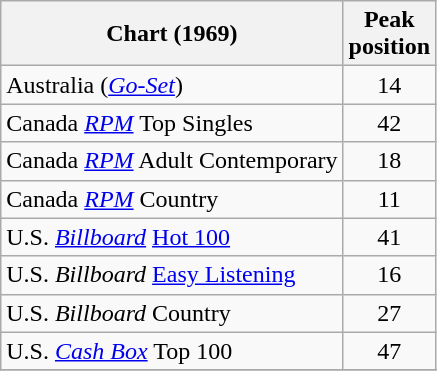<table class="wikitable sortable">
<tr>
<th>Chart (1969)</th>
<th>Peak<br>position</th>
</tr>
<tr>
<td>Australia (<em><a href='#'>Go-Set</a></em>)</td>
<td style="text-align:center;">14</td>
</tr>
<tr>
<td>Canada <em><a href='#'>RPM</a></em> Top Singles</td>
<td style="text-align:center;">42</td>
</tr>
<tr>
<td>Canada <em><a href='#'>RPM</a></em> Adult Contemporary</td>
<td style="text-align:center;">18</td>
</tr>
<tr>
<td>Canada <em><a href='#'>RPM</a></em> Country</td>
<td style="text-align:center;">11</td>
</tr>
<tr>
<td>U.S. <em><a href='#'>Billboard</a></em> <a href='#'>Hot 100</a></td>
<td style="text-align:center;">41</td>
</tr>
<tr>
<td>U.S. <em>Billboard</em> <a href='#'>Easy Listening</a></td>
<td style="text-align:center;">16</td>
</tr>
<tr>
<td>U.S. <em>Billboard</em> Country</td>
<td style="text-align:center;">27</td>
</tr>
<tr>
<td>U.S. <em><a href='#'>Cash Box</a></em> Top 100 </td>
<td style="text-align:center;">47</td>
</tr>
<tr>
</tr>
</table>
